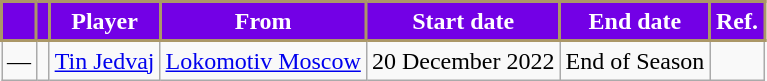<table class="wikitable">
<tr>
<th style="color:#FFFFFF; background: #7300E6; border:2px solid #AB9767;"></th>
<th style="color:#FFFFFF; background: #7300E6; border:2px solid #AB9767;"></th>
<th style="color:#FFFFFF; background: #7300E6; border:2px solid #AB9767;">Player</th>
<th style="color:#FFFFFF; background: #7300E6; border:2px solid #AB9767;">From</th>
<th style="color:#FFFFFF; background: #7300E6; border:2px solid #AB9767;">Start date</th>
<th style="color:#FFFFFF; background: #7300E6; border:2px solid #AB9767;">End date</th>
<th style="color:#FFFFFF; background: #7300E6; border:2px solid #AB9767;">Ref.</th>
</tr>
<tr>
<td align=center>—</td>
<td align=center></td>
<td> <a href='#'>Tin Jedvaj</a></td>
<td> <a href='#'>Lokomotiv Moscow</a></td>
<td align=center>20 December 2022</td>
<td>End of Season</td>
<td></td>
</tr>
</table>
